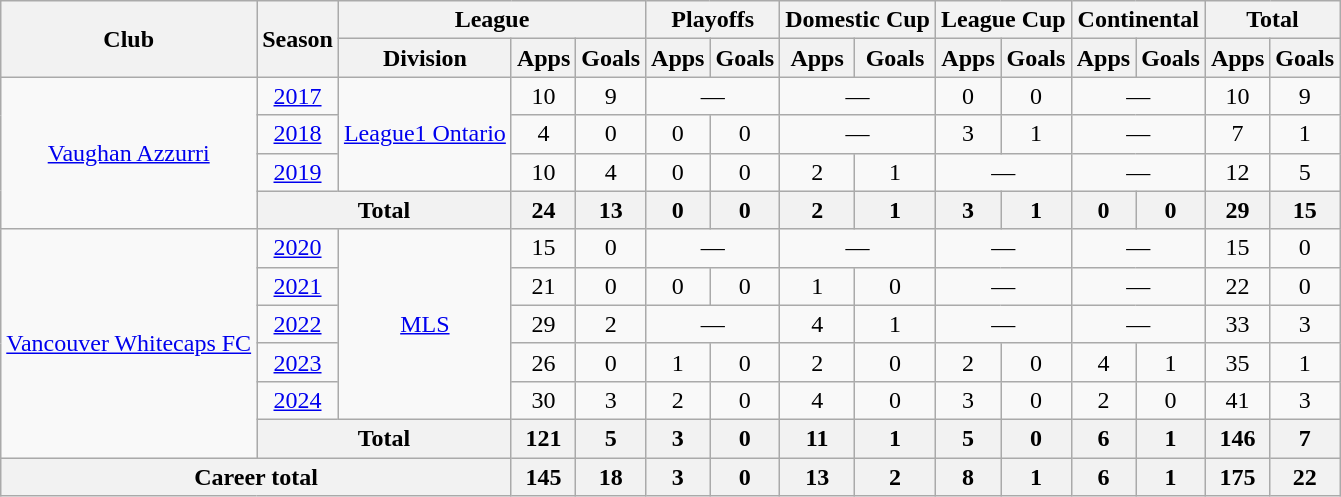<table class=wikitable style="text-align: center;">
<tr>
<th rowspan=2>Club</th>
<th rowspan=2>Season</th>
<th colspan=3>League</th>
<th colspan=2>Playoffs</th>
<th colspan=2>Domestic Cup</th>
<th colspan=2>League Cup</th>
<th colspan=2>Continental</th>
<th colspan=2>Total</th>
</tr>
<tr>
<th>Division</th>
<th>Apps</th>
<th>Goals</th>
<th>Apps</th>
<th>Goals</th>
<th>Apps</th>
<th>Goals</th>
<th>Apps</th>
<th>Goals</th>
<th>Apps</th>
<th>Goals</th>
<th>Apps</th>
<th>Goals</th>
</tr>
<tr>
<td rowspan=4><a href='#'>Vaughan Azzurri</a></td>
<td><a href='#'>2017</a></td>
<td rowspan=3><a href='#'>League1 Ontario</a></td>
<td>10</td>
<td>9</td>
<td colspan=2>—</td>
<td colspan=2>—</td>
<td>0</td>
<td>0</td>
<td colspan=2>—</td>
<td>10</td>
<td>9</td>
</tr>
<tr>
<td><a href='#'>2018</a></td>
<td>4</td>
<td>0</td>
<td>0</td>
<td>0</td>
<td colspan=2>—</td>
<td>3</td>
<td>1</td>
<td colspan=2>—</td>
<td>7</td>
<td>1</td>
</tr>
<tr>
<td><a href='#'>2019</a></td>
<td>10</td>
<td>4</td>
<td>0</td>
<td>0</td>
<td>2</td>
<td>1</td>
<td colspan=2>—</td>
<td colspan=2>—</td>
<td>12</td>
<td>5</td>
</tr>
<tr>
<th colspan=2>Total</th>
<th>24</th>
<th>13</th>
<th>0</th>
<th>0</th>
<th>2</th>
<th>1</th>
<th>3</th>
<th>1</th>
<th>0</th>
<th>0</th>
<th>29</th>
<th>15</th>
</tr>
<tr>
<td rowspan="6"><a href='#'>Vancouver Whitecaps FC</a></td>
<td><a href='#'>2020</a></td>
<td rowspan="5"><a href='#'>MLS</a></td>
<td>15</td>
<td>0</td>
<td colspan=2>—</td>
<td colspan=2>—</td>
<td colspan=2>—</td>
<td colspan=2>—</td>
<td>15</td>
<td>0</td>
</tr>
<tr>
<td><a href='#'>2021</a></td>
<td>21</td>
<td>0</td>
<td>0</td>
<td>0</td>
<td>1</td>
<td>0</td>
<td colspan=2>—</td>
<td colspan=2>—</td>
<td>22</td>
<td>0</td>
</tr>
<tr>
<td><a href='#'>2022</a></td>
<td>29</td>
<td>2</td>
<td colspan=2>—</td>
<td>4</td>
<td>1</td>
<td colspan=2>—</td>
<td colspan=2>—</td>
<td>33</td>
<td>3</td>
</tr>
<tr>
<td><a href='#'>2023</a></td>
<td>26</td>
<td>0</td>
<td>1</td>
<td>0</td>
<td>2</td>
<td>0</td>
<td>2</td>
<td>0</td>
<td>4</td>
<td>1</td>
<td>35</td>
<td>1</td>
</tr>
<tr>
<td><a href='#'>2024</a></td>
<td>30</td>
<td>3</td>
<td>2</td>
<td>0</td>
<td>4</td>
<td>0</td>
<td>3</td>
<td>0</td>
<td>2</td>
<td>0</td>
<td>41</td>
<td>3</td>
</tr>
<tr>
<th colspan=2>Total</th>
<th>121</th>
<th>5</th>
<th>3</th>
<th>0</th>
<th>11</th>
<th>1</th>
<th>5</th>
<th>0</th>
<th>6</th>
<th>1</th>
<th>146</th>
<th>7</th>
</tr>
<tr>
<th colspan=3>Career total</th>
<th>145</th>
<th>18</th>
<th>3</th>
<th>0</th>
<th>13</th>
<th>2</th>
<th>8</th>
<th>1</th>
<th>6</th>
<th>1</th>
<th>175</th>
<th>22</th>
</tr>
</table>
